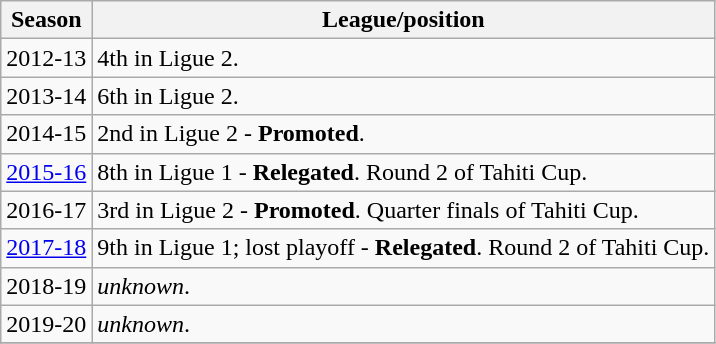<table class="wikitable sortable">
<tr>
<th>Season</th>
<th>League/position</th>
</tr>
<tr>
<td>2012-13</td>
<td>4th in Ligue 2.</td>
</tr>
<tr>
<td>2013-14</td>
<td>6th in Ligue 2.</td>
</tr>
<tr>
<td>2014-15</td>
<td>2nd in Ligue 2 - <strong>Promoted</strong>.</td>
</tr>
<tr>
<td><a href='#'>2015-16</a></td>
<td>8th in Ligue 1 - <strong>Relegated</strong>. Round 2 of Tahiti Cup.</td>
</tr>
<tr>
<td>2016-17</td>
<td>3rd in Ligue 2 - <strong>Promoted</strong>. Quarter finals of Tahiti Cup.</td>
</tr>
<tr>
<td><a href='#'>2017-18</a></td>
<td>9th in Ligue 1; lost playoff - <strong>Relegated</strong>. Round 2 of Tahiti Cup.</td>
</tr>
<tr>
<td>2018-19</td>
<td><em>unknown</em>.</td>
</tr>
<tr>
<td>2019-20</td>
<td><em>unknown</em>.</td>
</tr>
<tr>
</tr>
</table>
